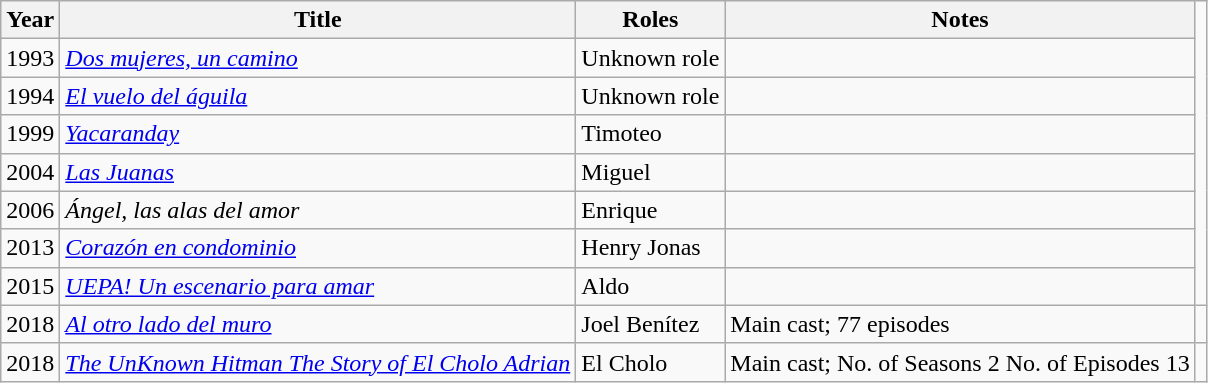<table class="wikitable sortable">
<tr>
<th>Year</th>
<th>Title</th>
<th>Roles</th>
<th>Notes</th>
</tr>
<tr>
<td>1993</td>
<td><em><a href='#'>Dos mujeres, un camino</a></em></td>
<td>Unknown role</td>
<td></td>
</tr>
<tr>
<td>1994</td>
<td><em><a href='#'>El vuelo del águila</a></em></td>
<td>Unknown role</td>
<td></td>
</tr>
<tr>
<td>1999</td>
<td><em><a href='#'>Yacaranday</a></em></td>
<td>Timoteo</td>
<td></td>
</tr>
<tr>
<td>2004</td>
<td><em><a href='#'>Las Juanas</a></em></td>
<td>Miguel</td>
<td></td>
</tr>
<tr>
<td>2006</td>
<td><em>Ángel, las alas del amor</em></td>
<td>Enrique</td>
<td></td>
</tr>
<tr>
<td>2013</td>
<td><em><a href='#'>Corazón en condominio</a></em></td>
<td>Henry Jonas</td>
<td></td>
</tr>
<tr>
<td>2015</td>
<td><em><a href='#'>UEPA! Un escenario para amar</a></em></td>
<td>Aldo</td>
<td></td>
</tr>
<tr>
<td>2018</td>
<td><em><a href='#'>Al otro lado del muro</a></em></td>
<td>Joel Benítez</td>
<td>Main cast; 77 episodes</td>
<td></td>
</tr>
<tr>
<td>2018</td>
<td><em><a href='#'>The UnKnown Hitman The Story of El Cholo Adrian</a></em></td>
<td>El Cholo</td>
<td>Main cast; No. of Seasons 2 No. of Episodes 13</td>
</tr>
</table>
